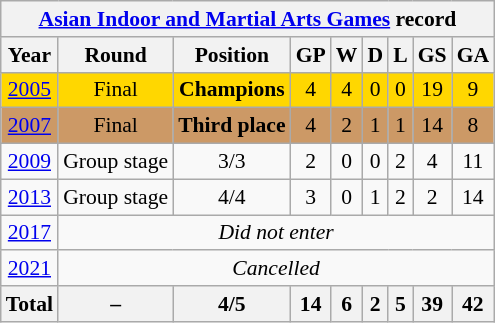<table class="wikitable" style="text-align: center;font-size:90%;">
<tr>
<th colspan=9><a href='#'>Asian Indoor and Martial Arts Games</a> record</th>
</tr>
<tr>
<th>Year</th>
<th>Round</th>
<th>Position</th>
<th>GP</th>
<th>W</th>
<th>D</th>
<th>L</th>
<th>GS</th>
<th>GA</th>
</tr>
<tr style="background:gold;">
<td> <a href='#'>2005</a></td>
<td>Final</td>
<td><strong>Champions</strong></td>
<td>4</td>
<td>4</td>
<td>0</td>
<td>0</td>
<td>19</td>
<td>9</td>
</tr>
<tr style="background:#c96;">
<td> <a href='#'>2007</a></td>
<td>Final</td>
<td><strong>Third place</strong></td>
<td>4</td>
<td>2</td>
<td>1</td>
<td>1</td>
<td>14</td>
<td>8</td>
</tr>
<tr>
<td> <a href='#'>2009</a></td>
<td>Group stage</td>
<td>3/3</td>
<td>2</td>
<td>0</td>
<td>0</td>
<td>2</td>
<td>4</td>
<td>11</td>
</tr>
<tr>
<td> <a href='#'>2013</a></td>
<td>Group stage</td>
<td>4/4</td>
<td>3</td>
<td>0</td>
<td>1</td>
<td>2</td>
<td>2</td>
<td>14</td>
</tr>
<tr>
<td> <a href='#'>2017</a></td>
<td colspan=8><em>Did not enter</em></td>
</tr>
<tr>
<td> <a href='#'>2021</a></td>
<td colspan=8><em>Cancelled</em></td>
</tr>
<tr>
<th><strong>Total</strong></th>
<th>–</th>
<th><strong>4/5</strong></th>
<th><strong>14</strong></th>
<th><strong>6</strong></th>
<th><strong>2</strong></th>
<th><strong>5</strong></th>
<th><strong>39</strong></th>
<th><strong>42</strong></th>
</tr>
</table>
